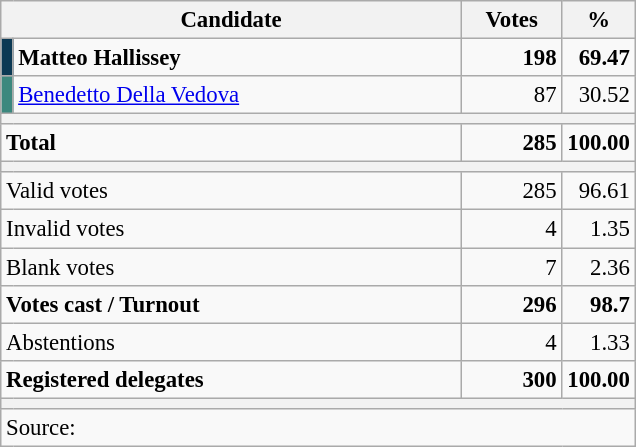<table class="wikitable" style="text-align:right; font-size:95%;">
<tr>
<th colspan="2" width="300">Candidate</th>
<th width="60">Votes</th>
<th width="40">%</th>
</tr>
<tr>
<td width="1" bgcolor=#0B3954></td>
<td align="left"><strong>Matteo Hallissey</strong></td>
<td><strong>198</strong></td>
<td><strong>69.47</strong></td>
</tr>
<tr>
<td width="1" bgcolor=#3C887E></td>
<td align="left"><a href='#'>Benedetto Della Vedova</a></td>
<td>87</td>
<td>30.52</td>
</tr>
<tr>
<th colspan="4"></th>
</tr>
<tr style="font-weight:bold;">
<td align="left" colspan="2">Total</td>
<td>285</td>
<td>100.00</td>
</tr>
<tr>
<th colspan="4"></th>
</tr>
<tr>
<td colspan="2" align=left>Valid votes</td>
<td align="right">285</td>
<td align="right">96.61</td>
</tr>
<tr>
<td colspan="2" align=left>Invalid votes</td>
<td align="right">4</td>
<td align="right">1.35</td>
</tr>
<tr>
<td colspan="2" align=left>Blank votes</td>
<td align="right">7</td>
<td align="right">2.36</td>
</tr>
<tr>
<td colspan="2" align="left"><strong>Votes cast / Turnout</strong></td>
<td align="right"><strong>296</strong></td>
<td align="right"><strong>98.7</strong></td>
</tr>
<tr>
<td colspan="2" align="left">Abstentions</td>
<td align="right">4</td>
<td align="right">1.33</td>
</tr>
<tr>
<td colspan="2" align="left"><strong>Registered delegates</strong></td>
<td align="right"><strong>300</strong></td>
<td align="right"><strong>100.00</strong></td>
</tr>
<tr>
<th colspan="4"></th>
</tr>
<tr>
<td colspan="4" align="left">Source: </td>
</tr>
</table>
